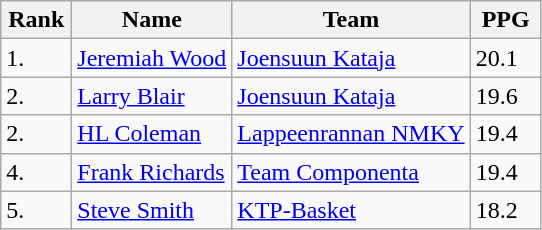<table class="wikitable">
<tr>
<th width=40>Rank</th>
<th>Name</th>
<th>Team</th>
<th width=40>PPG</th>
</tr>
<tr>
<td>1.</td>
<td> <a href='#'>Jeremiah Wood</a></td>
<td><a href='#'>Joensuun Kataja</a></td>
<td>20.1</td>
</tr>
<tr>
<td>2.</td>
<td> <a href='#'>Larry Blair</a></td>
<td><a href='#'>Joensuun Kataja</a></td>
<td>19.6</td>
</tr>
<tr>
<td>2.</td>
<td> <a href='#'>HL Coleman</a></td>
<td><a href='#'>Lappeenrannan NMKY</a></td>
<td>19.4</td>
</tr>
<tr>
<td>4.</td>
<td> <a href='#'>Frank Richards</a></td>
<td><a href='#'>Team Componenta</a></td>
<td>19.4</td>
</tr>
<tr>
<td>5.</td>
<td> <a href='#'>Steve Smith</a></td>
<td><a href='#'>KTP-Basket</a></td>
<td>18.2</td>
</tr>
</table>
